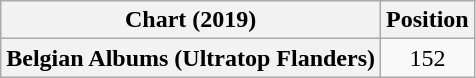<table class="wikitable plainrowheaders" style="text-align:center">
<tr>
<th scope="col">Chart (2019)</th>
<th scope="col">Position</th>
</tr>
<tr>
<th scope="row">Belgian Albums (Ultratop Flanders)</th>
<td>152</td>
</tr>
</table>
